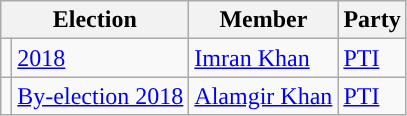<table class="wikitable">
<tr>
<th colspan="2">Election</th>
<th>Member</th>
<th>Party</th>
</tr>
<tr>
<td style="background-color: "></td>
<td><a href='#'>2018</a></td>
<td><a href='#'>Imran Khan</a></td>
<td><a href='#'>PTI</a></td>
</tr>
<tr>
<td style="background-color: "></td>
<td><a href='#'>By-election 2018</a></td>
<td><a href='#'>Alamgir Khan</a></td>
<td><a href='#'>PTI</a></td>
</tr>
</table>
